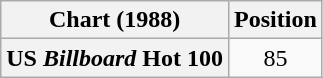<table class="wikitable plainrowheaders" style="text-align:center">
<tr>
<th scope="col">Chart (1988)</th>
<th scope="col">Position</th>
</tr>
<tr>
<th scope="row">US <em>Billboard</em> Hot 100</th>
<td>85</td>
</tr>
</table>
